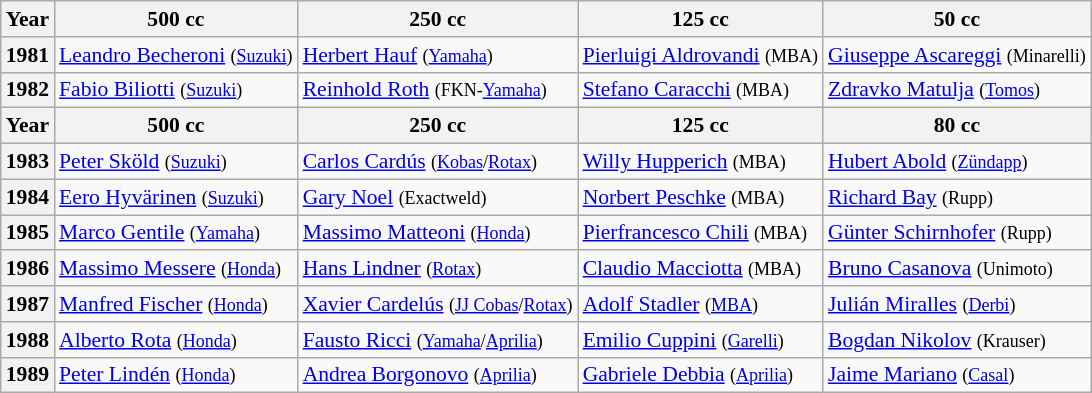<table class="wikitable" style="font-size: 90%;">
<tr>
<th>Year</th>
<th>500 cc</th>
<th>250 cc</th>
<th>125 cc</th>
<th>50 cc</th>
</tr>
<tr>
<th>1981</th>
<td> <a href='#'>Leandro Becheroni</a> <small>(<a href='#'>Suzuki</a>)</small></td>
<td> <a href='#'>Herbert Hauf</a> <small>(<a href='#'>Yamaha</a>)</small></td>
<td> <a href='#'>Pierluigi Aldrovandi</a> <small>(MBA)</small></td>
<td> <a href='#'>Giuseppe Ascareggi</a> <small>(Minarelli)</small></td>
</tr>
<tr>
<th>1982</th>
<td> <a href='#'>Fabio Biliotti</a> <small>(<a href='#'>Suzuki</a>)</small></td>
<td> <a href='#'>Reinhold Roth</a> <small>(FKN-<a href='#'>Yamaha</a>)</small></td>
<td> <a href='#'>Stefano Caracchi</a> <small>(MBA)</small></td>
<td> <a href='#'>Zdravko Matulja</a> <small>(<a href='#'>Tomos</a>)</small></td>
</tr>
<tr>
<th>Year</th>
<th>500 cc</th>
<th>250 cc</th>
<th>125 cc</th>
<th>80 cc</th>
</tr>
<tr>
<th>1983</th>
<td> <a href='#'>Peter Sköld</a> <small>(<a href='#'>Suzuki</a>)</small></td>
<td> <a href='#'>Carlos Cardús</a> <small>(<a href='#'>Kobas</a>/<a href='#'>Rotax</a>)</small></td>
<td> <a href='#'>Willy Hupperich</a> <small>(MBA)</small></td>
<td> <a href='#'>Hubert Abold</a> <small>(<a href='#'>Zündapp</a>)</small></td>
</tr>
<tr>
<th>1984</th>
<td> <a href='#'>Eero Hyvärinen</a> <small>(<a href='#'>Suzuki</a>)</small></td>
<td> <a href='#'>Gary Noel</a> <small>(Exactweld)</small></td>
<td> <a href='#'>Norbert Peschke</a> <small>(MBA)</small></td>
<td> <a href='#'>Richard Bay</a> <small>(Rupp)</small></td>
</tr>
<tr>
<th>1985</th>
<td> <a href='#'>Marco Gentile</a> <small>(<a href='#'>Yamaha</a>)</small></td>
<td> <a href='#'>Massimo Matteoni</a> <small>(<a href='#'>Honda</a>)</small></td>
<td> <a href='#'>Pierfrancesco Chili</a> <small>(MBA)</small></td>
<td> <a href='#'>Günter Schirnhofer</a> <small>(Rupp)</small></td>
</tr>
<tr>
<th>1986</th>
<td> <a href='#'>Massimo Messere</a> <small>(<a href='#'>Honda</a>)</small></td>
<td> <a href='#'>Hans Lindner</a> <small>(<a href='#'>Rotax</a>)</small></td>
<td> <a href='#'>Claudio Macciotta</a> <small>(MBA)</small></td>
<td> <a href='#'>Bruno Casanova</a> <small>(Unimoto)</small></td>
</tr>
<tr>
<th>1987</th>
<td> <a href='#'>Manfred Fischer</a> <small>(<a href='#'>Honda</a>)</small></td>
<td> <a href='#'>Xavier Cardelús</a> <small>(<a href='#'>JJ Cobas</a>/<a href='#'>Rotax</a>)</small></td>
<td> <a href='#'>Adolf Stadler</a> <small>(<a href='#'>MBA</a>)</small></td>
<td> <a href='#'>Julián Miralles</a> <small>(<a href='#'>Derbi</a>)</small></td>
</tr>
<tr>
<th>1988</th>
<td> <a href='#'>Alberto Rota</a> <small>(<a href='#'>Honda</a>)</small></td>
<td> <a href='#'>Fausto Ricci</a> <small>(<a href='#'>Yamaha</a>/<a href='#'>Aprilia</a>)</small></td>
<td> <a href='#'>Emilio Cuppini</a> <small>(<a href='#'>Garelli</a>)</small></td>
<td> <a href='#'>Bogdan Nikolov</a> <small>(Krauser)</small></td>
</tr>
<tr>
<th>1989</th>
<td> <a href='#'>Peter Lindén</a> <small>(<a href='#'>Honda</a>)</small></td>
<td> <a href='#'>Andrea Borgonovo</a> <small>(<a href='#'>Aprilia</a>)</small></td>
<td> <a href='#'>Gabriele Debbia</a> <small>(<a href='#'>Aprilia</a>)</small></td>
<td> <a href='#'>Jaime Mariano</a> <small>(<a href='#'>Casal</a>)</small></td>
</tr>
</table>
